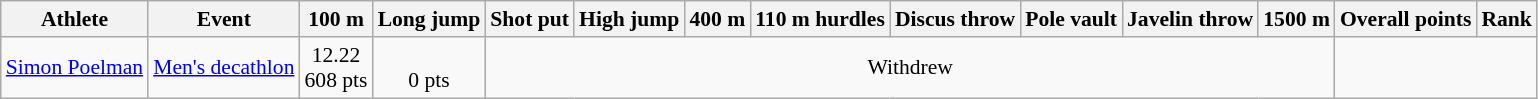<table class=wikitable style="font-size:90%">
<tr>
<th>Athlete</th>
<th>Event</th>
<th>100 m</th>
<th>Long jump</th>
<th>Shot put</th>
<th>High jump</th>
<th>400 m</th>
<th>110 m hurdles</th>
<th>Discus throw</th>
<th>Pole vault</th>
<th>Javelin throw</th>
<th>1500 m</th>
<th>Overall points</th>
<th>Rank</th>
</tr>
<tr align=center>
<td align=left><a href='#'>Simon Poelman</a></td>
<td align=left><a href='#'>Men's decathlon</a></td>
<td>12.22<br>608 pts</td>
<td><br>0 pts</td>
<td colspan=8>Withdrew</td>
<td colspan=2></td>
</tr>
</table>
